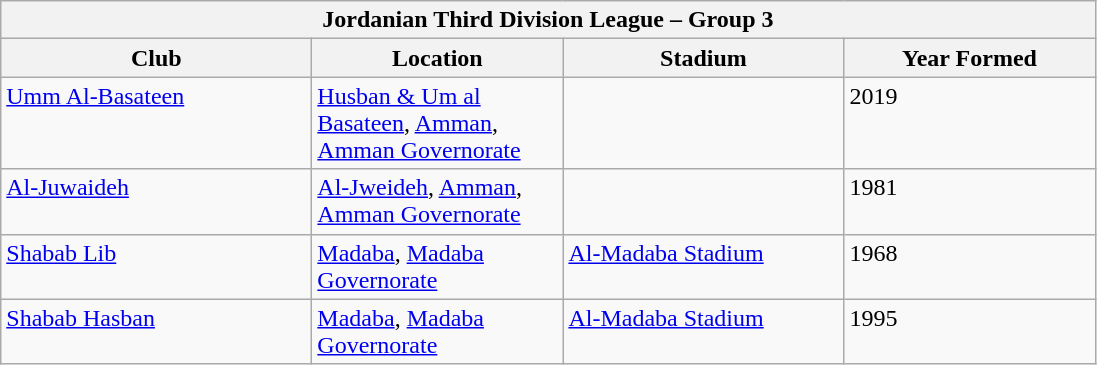<table class="wikitable">
<tr>
<th colspan="4">Jordanian Third Division League – Group 3</th>
</tr>
<tr>
<th style="width:200px;">Club</th>
<th style="width:160px;">Location</th>
<th style="width:180px;">Stadium</th>
<th style="width:160px;">Year Formed</th>
</tr>
<tr style="vertical-align:top;">
<td><a href='#'>Umm Al-Basateen</a></td>
<td><a href='#'>Husban & Um al Basateen</a>, <a href='#'>Amman</a>, <a href='#'>Amman Governorate</a></td>
<td></td>
<td>2019</td>
</tr>
<tr style="vertical-align:top;">
<td><a href='#'>Al-Juwaideh</a></td>
<td><a href='#'>Al-Jweideh</a>, <a href='#'>Amman</a>, <a href='#'>Amman Governorate</a></td>
<td></td>
<td>1981</td>
</tr>
<tr style="vertical-align:top;">
<td><a href='#'>Shabab Lib</a></td>
<td><a href='#'>Madaba</a>, <a href='#'>Madaba Governorate</a></td>
<td><a href='#'>Al-Madaba Stadium</a></td>
<td>1968</td>
</tr>
<tr style="vertical-align:top;">
<td><a href='#'>Shabab Hasban</a></td>
<td><a href='#'>Madaba</a>, <a href='#'>Madaba Governorate</a></td>
<td><a href='#'>Al-Madaba Stadium</a></td>
<td>1995</td>
</tr>
</table>
